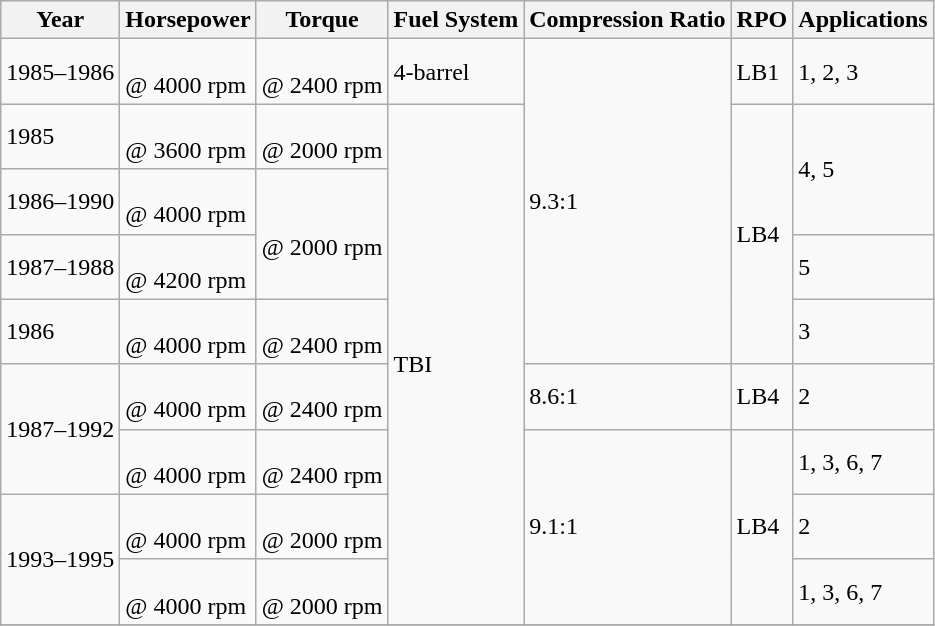<table class=wikitable>
<tr>
<th>Year</th>
<th>Horsepower</th>
<th>Torque</th>
<th>Fuel System</th>
<th>Compression Ratio</th>
<th>RPO</th>
<th>Applications</th>
</tr>
<tr>
<td>1985–1986</td>
<td><br>@ 4000 rpm</td>
<td><br>@ 2400 rpm</td>
<td>4-barrel</td>
<td rowspan="5">9.3:1</td>
<td>LB1</td>
<td>1, 2, 3</td>
</tr>
<tr>
<td>1985</td>
<td><br>@ 3600 rpm</td>
<td><br>@ 2000 rpm</td>
<td rowspan=8>TBI</td>
<td rowspan=4>LB4</td>
<td rowspan=2>4, 5</td>
</tr>
<tr>
<td>1986–1990</td>
<td><br>@ 4000 rpm</td>
<td rowspan=2><br>@ 2000 rpm</td>
</tr>
<tr>
<td>1987–1988</td>
<td><br>@ 4200 rpm</td>
<td>5</td>
</tr>
<tr>
<td>1986</td>
<td><br>@ 4000 rpm</td>
<td><br>@ 2400 rpm</td>
<td>3</td>
</tr>
<tr>
<td rowspan=2>1987–1992</td>
<td><br>@ 4000 rpm</td>
<td><br>@ 2400 rpm</td>
<td>8.6:1</td>
<td>LB4</td>
<td>2</td>
</tr>
<tr>
<td><br>@ 4000 rpm</td>
<td><br>@ 2400 rpm</td>
<td rowspan=3>9.1:1</td>
<td rowspan=3>LB4</td>
<td>1, 3, 6, 7</td>
</tr>
<tr>
<td rowspan=2>1993–1995</td>
<td><br>@ 4000 rpm</td>
<td><br>@ 2000 rpm</td>
<td>2</td>
</tr>
<tr>
<td><br>@ 4000 rpm</td>
<td><br>@ 2000 rpm</td>
<td>1, 3, 6, 7</td>
</tr>
<tr>
</tr>
</table>
